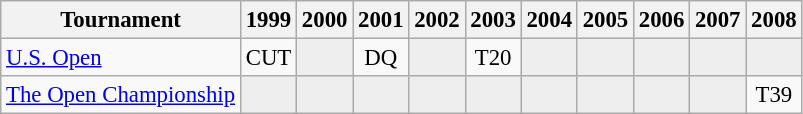<table class="wikitable" style="font-size:95%;text-align:center;">
<tr>
<th>Tournament</th>
<th>1999</th>
<th>2000</th>
<th>2001</th>
<th>2002</th>
<th>2003</th>
<th>2004</th>
<th>2005</th>
<th>2006</th>
<th>2007</th>
<th>2008</th>
</tr>
<tr>
<td align=left><a href='#'>U.S. Open</a></td>
<td>CUT</td>
<td style="background:#eeeeee;"></td>
<td>DQ</td>
<td style="background:#eeeeee;"></td>
<td>T20</td>
<td style="background:#eeeeee;"></td>
<td style="background:#eeeeee;"></td>
<td style="background:#eeeeee;"></td>
<td style="background:#eeeeee;"></td>
<td style="background:#eeeeee;"></td>
</tr>
<tr>
<td align=left><a href='#'>The Open Championship</a></td>
<td style="background:#eeeeee;"></td>
<td style="background:#eeeeee;"></td>
<td style="background:#eeeeee;"></td>
<td style="background:#eeeeee;"></td>
<td style="background:#eeeeee;"></td>
<td style="background:#eeeeee;"></td>
<td style="background:#eeeeee;"></td>
<td style="background:#eeeeee;"></td>
<td style="background:#eeeeee;"></td>
<td>T39</td>
</tr>
</table>
